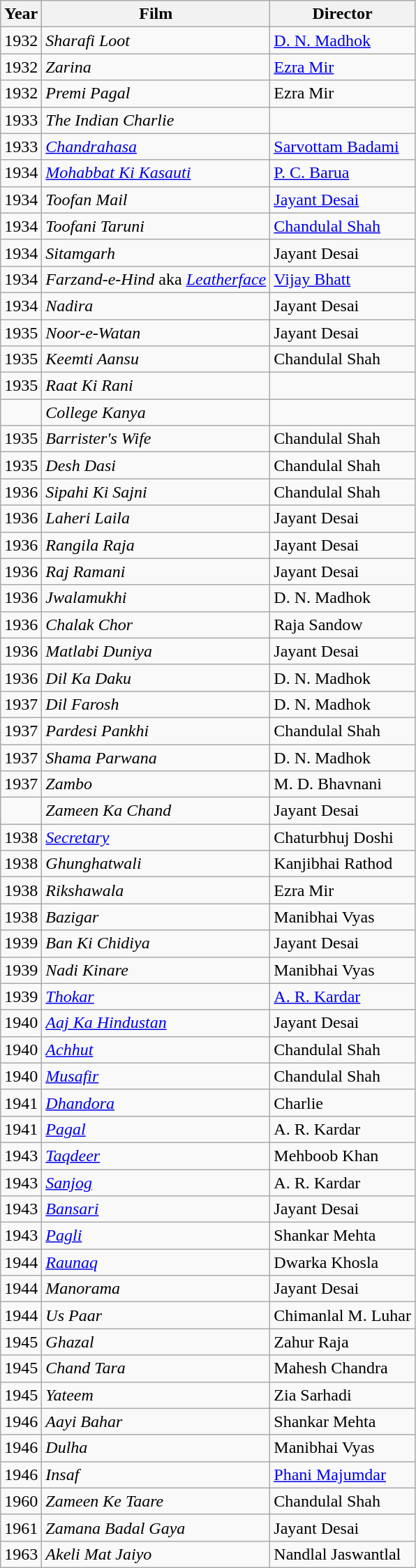<table class="wikitable">
<tr>
<th>Year</th>
<th>Film</th>
<th>Director</th>
</tr>
<tr>
<td>1932</td>
<td><em>Sharafi Loot</em></td>
<td><a href='#'>D. N. Madhok</a></td>
</tr>
<tr>
<td>1932</td>
<td><em>Zarina</em></td>
<td><a href='#'>Ezra Mir</a></td>
</tr>
<tr>
<td>1932</td>
<td><em>Premi Pagal</em></td>
<td>Ezra Mir</td>
</tr>
<tr>
<td>1933</td>
<td><em>The Indian Charlie</em></td>
<td></td>
</tr>
<tr>
<td>1933</td>
<td><em><a href='#'>Chandrahasa</a></em></td>
<td><a href='#'>Sarvottam Badami</a></td>
</tr>
<tr>
<td>1934</td>
<td><em><a href='#'>Mohabbat Ki Kasauti</a></em></td>
<td><a href='#'>P. C. Barua</a></td>
</tr>
<tr>
<td>1934</td>
<td><em>Toofan Mail</em></td>
<td><a href='#'>Jayant Desai</a></td>
</tr>
<tr>
<td>1934</td>
<td><em>Toofani Taruni</em></td>
<td><a href='#'>Chandulal Shah</a></td>
</tr>
<tr>
<td>1934</td>
<td><em>Sitamgarh</em></td>
<td>Jayant Desai</td>
</tr>
<tr>
<td>1934</td>
<td><em>Farzand-e-Hind</em> aka <em><a href='#'>Leatherface</a></em></td>
<td><a href='#'>Vijay Bhatt</a></td>
</tr>
<tr>
<td>1934</td>
<td><em>Nadira</em></td>
<td>Jayant Desai</td>
</tr>
<tr>
<td>1935</td>
<td><em>Noor-e-Watan</em></td>
<td>Jayant Desai</td>
</tr>
<tr>
<td>1935</td>
<td><em>Keemti Aansu</em></td>
<td>Chandulal Shah</td>
</tr>
<tr>
<td>1935</td>
<td><em>Raat Ki Rani</em></td>
<td></td>
</tr>
<tr>
<td></td>
<td><em>College Kanya</em></td>
<td></td>
</tr>
<tr>
<td>1935</td>
<td><em>Barrister's Wife</em></td>
<td>Chandulal Shah</td>
</tr>
<tr>
<td>1935</td>
<td><em>Desh Dasi</em></td>
<td>Chandulal Shah</td>
</tr>
<tr>
<td>1936</td>
<td><em>Sipahi Ki Sajni</em></td>
<td>Chandulal Shah</td>
</tr>
<tr>
<td>1936</td>
<td><em>Laheri Laila</em></td>
<td>Jayant Desai</td>
</tr>
<tr>
<td>1936</td>
<td><em>Rangila Raja</em></td>
<td>Jayant Desai</td>
</tr>
<tr>
<td>1936</td>
<td><em>Raj Ramani</em></td>
<td>Jayant Desai</td>
</tr>
<tr>
<td>1936</td>
<td><em>Jwalamukhi</em></td>
<td>D. N. Madhok</td>
</tr>
<tr>
<td>1936</td>
<td><em>Chalak Chor</em></td>
<td>Raja Sandow</td>
</tr>
<tr>
<td>1936</td>
<td><em>Matlabi Duniya</em></td>
<td>Jayant Desai</td>
</tr>
<tr>
<td>1936</td>
<td><em>Dil Ka Daku</em></td>
<td>D. N. Madhok</td>
</tr>
<tr>
<td>1937</td>
<td><em>Dil Farosh</em></td>
<td>D. N. Madhok</td>
</tr>
<tr>
<td>1937</td>
<td><em>Pardesi Pankhi</em></td>
<td>Chandulal Shah</td>
</tr>
<tr>
<td>1937</td>
<td><em>Shama Parwana</em></td>
<td>D. N. Madhok</td>
</tr>
<tr>
<td>1937</td>
<td><em>Zambo</em></td>
<td>M. D. Bhavnani</td>
</tr>
<tr>
<td></td>
<td><em>Zameen Ka Chand</em></td>
<td>Jayant Desai</td>
</tr>
<tr>
<td>1938</td>
<td><em><a href='#'>Secretary</a></em></td>
<td>Chaturbhuj Doshi</td>
</tr>
<tr>
<td>1938</td>
<td><em>Ghunghatwali</em></td>
<td>Kanjibhai Rathod</td>
</tr>
<tr>
<td>1938</td>
<td><em>Rikshawala</em></td>
<td>Ezra Mir</td>
</tr>
<tr>
<td>1938</td>
<td><em>Bazigar</em></td>
<td>Manibhai Vyas</td>
</tr>
<tr>
<td>1939</td>
<td><em>Ban Ki Chidiya</em></td>
<td>Jayant Desai</td>
</tr>
<tr>
<td>1939</td>
<td><em>Nadi Kinare</em></td>
<td>Manibhai Vyas</td>
</tr>
<tr>
<td>1939</td>
<td><em><a href='#'>Thokar</a></em></td>
<td><a href='#'>A. R. Kardar</a></td>
</tr>
<tr>
<td>1940</td>
<td><em><a href='#'>Aaj Ka Hindustan</a></em></td>
<td>Jayant Desai</td>
</tr>
<tr>
<td>1940</td>
<td><em><a href='#'>Achhut</a></em></td>
<td>Chandulal Shah</td>
</tr>
<tr>
<td>1940</td>
<td><em><a href='#'>Musafir</a></em></td>
<td>Chandulal Shah</td>
</tr>
<tr>
<td>1941</td>
<td><em><a href='#'>Dhandora</a></em></td>
<td>Charlie</td>
</tr>
<tr>
<td>1941</td>
<td><em><a href='#'>Pagal</a></em></td>
<td>A. R. Kardar</td>
</tr>
<tr>
<td>1943</td>
<td><em><a href='#'>Taqdeer</a></em></td>
<td>Mehboob Khan</td>
</tr>
<tr>
<td>1943</td>
<td><em><a href='#'>Sanjog</a></em></td>
<td>A. R. Kardar</td>
</tr>
<tr>
<td>1943</td>
<td><em><a href='#'>Bansari</a></em></td>
<td>Jayant Desai</td>
</tr>
<tr>
<td>1943</td>
<td><em><a href='#'>Pagli</a></em></td>
<td>Shankar Mehta</td>
</tr>
<tr>
<td>1944</td>
<td><em><a href='#'>Raunaq</a></em></td>
<td>Dwarka Khosla</td>
</tr>
<tr>
<td>1944</td>
<td><em>Manorama</em></td>
<td>Jayant Desai</td>
</tr>
<tr>
<td>1944</td>
<td><em>Us Paar</em></td>
<td>Chimanlal M. Luhar</td>
</tr>
<tr>
<td>1945</td>
<td><em>Ghazal</em></td>
<td>Zahur Raja</td>
</tr>
<tr>
<td>1945</td>
<td><em>Chand Tara</em></td>
<td>Mahesh Chandra</td>
</tr>
<tr>
<td>1945</td>
<td><em>Yateem</em></td>
<td>Zia Sarhadi</td>
</tr>
<tr>
<td>1946</td>
<td><em>Aayi Bahar</em></td>
<td>Shankar Mehta</td>
</tr>
<tr>
<td>1946</td>
<td><em>Dulha</em></td>
<td>Manibhai Vyas</td>
</tr>
<tr>
<td>1946</td>
<td><em>Insaf</em></td>
<td><a href='#'>Phani Majumdar</a></td>
</tr>
<tr>
<td>1960</td>
<td><em>Zameen Ke Taare</em></td>
<td>Chandulal Shah</td>
</tr>
<tr>
<td>1961</td>
<td><em>Zamana Badal Gaya</em></td>
<td>Jayant Desai</td>
</tr>
<tr>
<td>1963</td>
<td><em>Akeli Mat Jaiyo</em></td>
<td>Nandlal Jaswantlal</td>
</tr>
</table>
